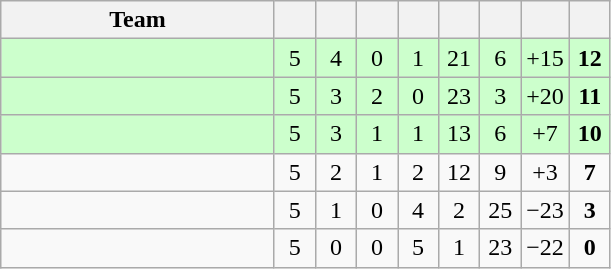<table class="wikitable" style="text-align:center">
<tr>
<th width="175">Team</th>
<th width="20"></th>
<th width="20"></th>
<th width="20"></th>
<th width="20"></th>
<th width="20"></th>
<th width="20"></th>
<th width="20"></th>
<th width="20"></th>
</tr>
<tr bgcolor=ccffcc>
<td align=left></td>
<td>5</td>
<td>4</td>
<td>0</td>
<td>1</td>
<td>21</td>
<td>6</td>
<td>+15</td>
<td><strong>12</strong></td>
</tr>
<tr bgcolor=ccffcc>
<td align=left></td>
<td>5</td>
<td>3</td>
<td>2</td>
<td>0</td>
<td>23</td>
<td>3</td>
<td>+20</td>
<td><strong>11</strong></td>
</tr>
<tr bgcolor=#ccffcc>
<td align=left></td>
<td>5</td>
<td>3</td>
<td>1</td>
<td>1</td>
<td>13</td>
<td>6</td>
<td>+7</td>
<td><strong>10</strong></td>
</tr>
<tr>
<td align=left></td>
<td>5</td>
<td>2</td>
<td>1</td>
<td>2</td>
<td>12</td>
<td>9</td>
<td>+3</td>
<td><strong>7</strong></td>
</tr>
<tr>
<td align=left></td>
<td>5</td>
<td>1</td>
<td>0</td>
<td>4</td>
<td>2</td>
<td>25</td>
<td>−23</td>
<td><strong>3</strong></td>
</tr>
<tr>
<td align=left></td>
<td>5</td>
<td>0</td>
<td>0</td>
<td>5</td>
<td>1</td>
<td>23</td>
<td>−22</td>
<td><strong>0</strong></td>
</tr>
</table>
